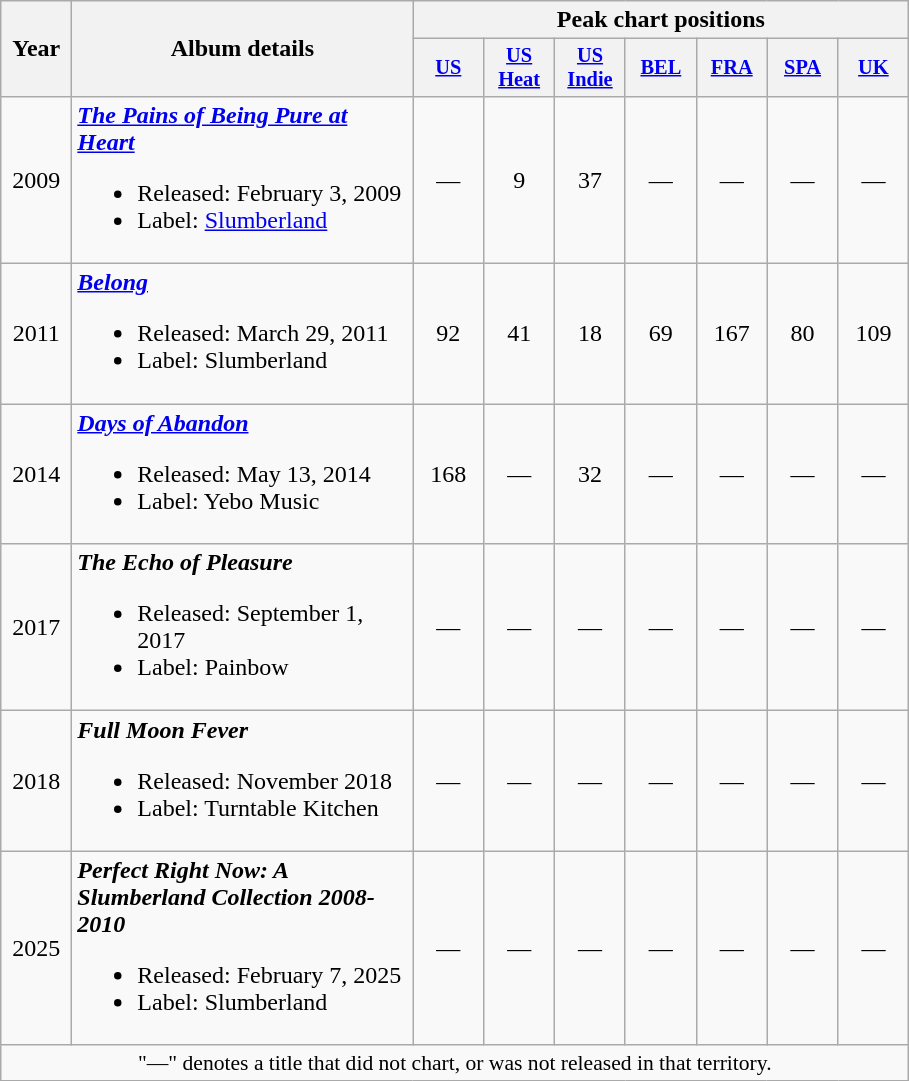<table class="wikitable" style="text-align:center;">
<tr>
<th style="width:40px;" rowspan="2">Year</th>
<th style="width:220px;" rowspan="2">Album details</th>
<th colspan="7">Peak chart positions</th>
</tr>
<tr>
<th style="width:3em;font-size:85%"><a href='#'>US</a><br></th>
<th style="width:3em;font-size:85%"><a href='#'>US Heat</a><br></th>
<th style="width:3em;font-size:85%"><a href='#'>US Indie</a><br></th>
<th style="width:3em;font-size:85%"><a href='#'>BEL</a><br></th>
<th style="width:3em;font-size:85%"><a href='#'>FRA</a><br></th>
<th style="width:3em;font-size:85%"><a href='#'>SPA</a><br></th>
<th style="width:3em;font-size:85%"><a href='#'>UK</a><br></th>
</tr>
<tr>
<td>2009</td>
<td style="text-align:left;"><strong><em><a href='#'>The Pains of Being Pure at Heart</a></em></strong><br><ul><li>Released: February 3, 2009</li><li>Label: <a href='#'>Slumberland</a></li></ul></td>
<td>—</td>
<td>9</td>
<td>37</td>
<td>—</td>
<td>—</td>
<td>—</td>
<td>—</td>
</tr>
<tr>
<td>2011</td>
<td style="text-align:left;"><strong><em><a href='#'>Belong</a></em></strong><br><ul><li>Released: March 29, 2011</li><li>Label: Slumberland</li></ul></td>
<td>92</td>
<td>41</td>
<td>18</td>
<td>69</td>
<td>167</td>
<td>80</td>
<td>109</td>
</tr>
<tr>
<td>2014</td>
<td style="text-align:left;"><strong><em><a href='#'>Days of Abandon</a></em></strong><br><ul><li>Released: May 13, 2014</li><li>Label: Yebo Music</li></ul></td>
<td>168</td>
<td>—</td>
<td>32</td>
<td>—</td>
<td>—</td>
<td>—</td>
<td>—</td>
</tr>
<tr>
<td>2017</td>
<td style="text-align:left;"><strong><em>The Echo of Pleasure</em></strong><br><ul><li>Released: September 1, 2017</li><li>Label: Painbow</li></ul></td>
<td>—</td>
<td>—</td>
<td>—</td>
<td>—</td>
<td>—</td>
<td>—</td>
<td>—</td>
</tr>
<tr>
<td>2018</td>
<td style="text-align:left;"><strong><em>Full Moon Fever</em></strong><br><ul><li>Released: November 2018</li><li>Label: Turntable Kitchen</li></ul></td>
<td>—</td>
<td>—</td>
<td>—</td>
<td>—</td>
<td>—</td>
<td>—</td>
<td>—</td>
</tr>
<tr>
<td>2025</td>
<td style="text-align:left;"><strong><em>Perfect Right Now: A Slumberland Collection 2008-2010</em></strong><br><ul><li>Released: February 7, 2025</li><li>Label: Slumberland</li></ul></td>
<td>—</td>
<td>—</td>
<td>—</td>
<td>—</td>
<td>—</td>
<td>—</td>
<td>—</td>
</tr>
<tr>
<td colspan="19" style="font-size:90%">"—" denotes a title that did not chart, or was not released in that territory.</td>
</tr>
</table>
